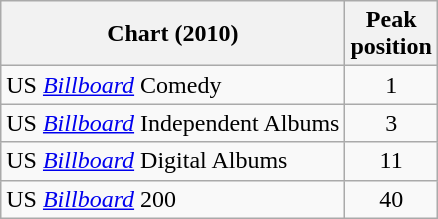<table class="wikitable sortable" border="1">
<tr>
<th scope="col">Chart (2010)</th>
<th scope="col">Peak<br>position</th>
</tr>
<tr>
<td>US <a href='#'><em>Billboard</em></a> Comedy</td>
<td style="text-align:center;">1</td>
</tr>
<tr>
<td>US <a href='#'><em>Billboard</em></a> Independent Albums</td>
<td style="text-align:center;">3</td>
</tr>
<tr>
<td>US <a href='#'><em>Billboard</em></a> Digital Albums</td>
<td style="text-align:center;">11</td>
</tr>
<tr>
<td>US <a href='#'><em>Billboard</em></a> 200</td>
<td style="text-align:center;">40</td>
</tr>
</table>
